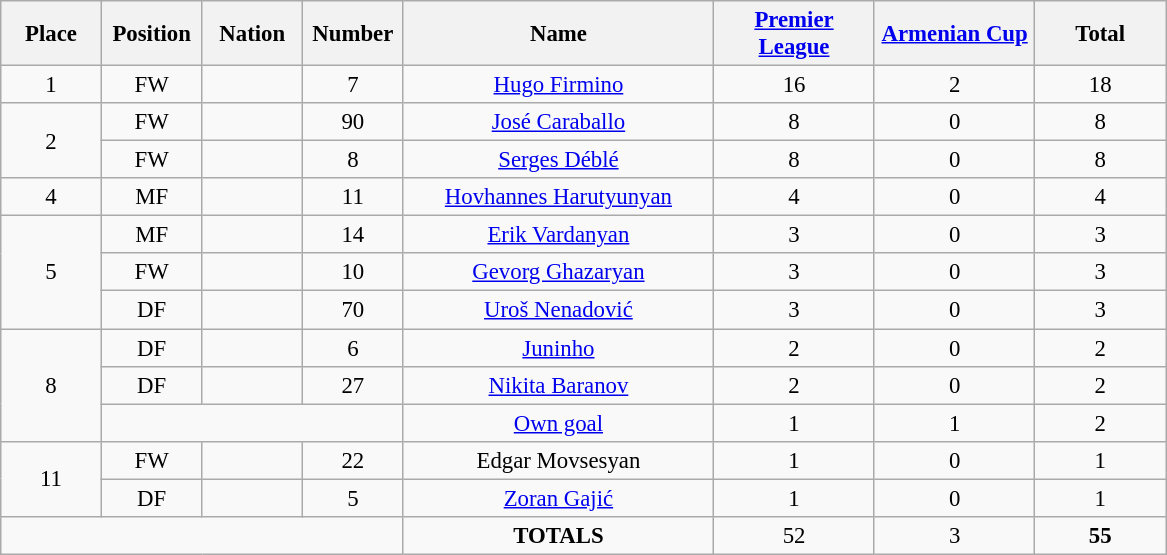<table class="wikitable" style="font-size: 95%; text-align: center;">
<tr>
<th width=60>Place</th>
<th width=60>Position</th>
<th width=60>Nation</th>
<th width=60>Number</th>
<th width=200>Name</th>
<th width=100><a href='#'>Premier League</a></th>
<th width=100><a href='#'>Armenian Cup</a></th>
<th width=80><strong>Total</strong></th>
</tr>
<tr>
<td>1</td>
<td>FW</td>
<td></td>
<td>7</td>
<td><a href='#'>Hugo Firmino</a></td>
<td>16</td>
<td>2</td>
<td>18</td>
</tr>
<tr>
<td rowspan="2">2</td>
<td>FW</td>
<td></td>
<td>90</td>
<td><a href='#'>José Caraballo</a></td>
<td>8</td>
<td>0</td>
<td>8</td>
</tr>
<tr>
<td>FW</td>
<td></td>
<td>8</td>
<td><a href='#'>Serges Déblé</a></td>
<td>8</td>
<td>0</td>
<td>8</td>
</tr>
<tr>
<td>4</td>
<td>MF</td>
<td></td>
<td>11</td>
<td><a href='#'>Hovhannes Harutyunyan</a></td>
<td>4</td>
<td>0</td>
<td>4</td>
</tr>
<tr>
<td rowspan="3">5</td>
<td>MF</td>
<td></td>
<td>14</td>
<td><a href='#'>Erik Vardanyan</a></td>
<td>3</td>
<td>0</td>
<td>3</td>
</tr>
<tr>
<td>FW</td>
<td></td>
<td>10</td>
<td><a href='#'>Gevorg Ghazaryan</a></td>
<td>3</td>
<td>0</td>
<td>3</td>
</tr>
<tr>
<td>DF</td>
<td></td>
<td>70</td>
<td><a href='#'>Uroš Nenadović</a></td>
<td>3</td>
<td>0</td>
<td>3</td>
</tr>
<tr>
<td rowspan="3">8</td>
<td>DF</td>
<td></td>
<td>6</td>
<td><a href='#'>Juninho</a></td>
<td>2</td>
<td>0</td>
<td>2</td>
</tr>
<tr>
<td>DF</td>
<td></td>
<td>27</td>
<td><a href='#'>Nikita Baranov</a></td>
<td>2</td>
<td>0</td>
<td>2</td>
</tr>
<tr>
<td colspan="3"></td>
<td><a href='#'>Own goal</a></td>
<td>1</td>
<td>1</td>
<td>2</td>
</tr>
<tr>
<td rowspan="2">11</td>
<td>FW</td>
<td></td>
<td>22</td>
<td>Edgar Movsesyan</td>
<td>1</td>
<td>0</td>
<td>1</td>
</tr>
<tr>
<td>DF</td>
<td></td>
<td>5</td>
<td><a href='#'>Zoran Gajić</a></td>
<td>1</td>
<td>0</td>
<td>1</td>
</tr>
<tr>
<td colspan="4"></td>
<td><strong>TOTALS</strong></td>
<td>52</td>
<td>3</td>
<td><strong>55</strong></td>
</tr>
</table>
